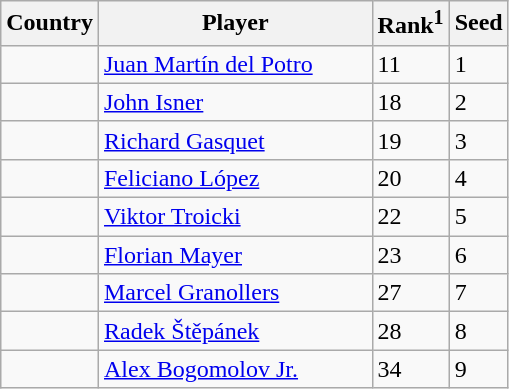<table class="sortable wikitable">
<tr>
<th width="50">Country</th>
<th width="175">Player</th>
<th>Rank<sup>1</sup></th>
<th>Seed</th>
</tr>
<tr>
<td></td>
<td><a href='#'>Juan Martín del Potro</a></td>
<td>11</td>
<td>1</td>
</tr>
<tr>
<td></td>
<td><a href='#'>John Isner</a></td>
<td>18</td>
<td>2</td>
</tr>
<tr>
<td></td>
<td><a href='#'>Richard Gasquet</a></td>
<td>19</td>
<td>3</td>
</tr>
<tr>
<td></td>
<td><a href='#'>Feliciano López</a></td>
<td>20</td>
<td>4</td>
</tr>
<tr>
<td></td>
<td><a href='#'>Viktor Troicki</a></td>
<td>22</td>
<td>5</td>
</tr>
<tr>
<td></td>
<td><a href='#'>Florian Mayer</a></td>
<td>23</td>
<td>6</td>
</tr>
<tr>
<td></td>
<td><a href='#'>Marcel Granollers</a></td>
<td>27</td>
<td>7</td>
</tr>
<tr>
<td></td>
<td><a href='#'>Radek Štěpánek</a></td>
<td>28</td>
<td>8</td>
</tr>
<tr>
<td></td>
<td><a href='#'>Alex Bogomolov Jr.</a></td>
<td>34</td>
<td>9</td>
</tr>
</table>
